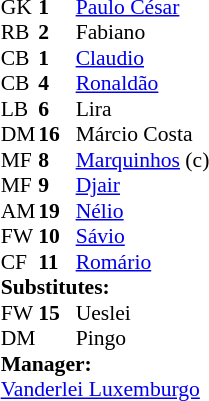<table cellspacing="0" cellpadding="0" style="font-size:90%; margin:0.2em auto;">
<tr>
<th width="25"></th>
<th width="25"></th>
</tr>
<tr>
<td>GK</td>
<td><strong>1</strong></td>
<td> <a href='#'>Paulo César</a></td>
</tr>
<tr>
<td>RB</td>
<td><strong>2</strong></td>
<td> Fabiano</td>
</tr>
<tr>
<td>CB</td>
<td><strong>1</strong></td>
<td> <a href='#'>Claudio</a></td>
</tr>
<tr>
<td>CB</td>
<td><strong>4</strong></td>
<td> <a href='#'>Ronaldão</a></td>
</tr>
<tr>
<td>LB</td>
<td><strong>6</strong></td>
<td> Lira</td>
</tr>
<tr>
<td>DM</td>
<td><strong>16</strong></td>
<td> Márcio Costa</td>
</tr>
<tr>
<td>MF</td>
<td><strong>8</strong></td>
<td> <a href='#'>Marquinhos</a> (c)</td>
</tr>
<tr>
<td>MF</td>
<td><strong>9</strong></td>
<td> <a href='#'>Djair</a></td>
</tr>
<tr>
<td>AM</td>
<td><strong>19</strong></td>
<td> <a href='#'>Nélio</a></td>
<td></td>
<td></td>
</tr>
<tr>
<td>FW</td>
<td><strong>10</strong></td>
<td> <a href='#'>Sávio</a></td>
<td></td>
<td></td>
</tr>
<tr>
<td>CF</td>
<td><strong>11</strong></td>
<td> <a href='#'>Romário</a></td>
</tr>
<tr>
<td colspan=3><strong>Substitutes:</strong></td>
</tr>
<tr>
<td>FW</td>
<td><strong>15</strong></td>
<td> Ueslei</td>
<td></td>
<td></td>
</tr>
<tr>
<td>DM</td>
<td></td>
<td> Pingo</td>
<td></td>
<td></td>
</tr>
<tr>
<td colspan=3><strong>Manager:</strong></td>
</tr>
<tr>
<td colspan=4> <a href='#'>Vanderlei Luxemburgo</a></td>
</tr>
</table>
